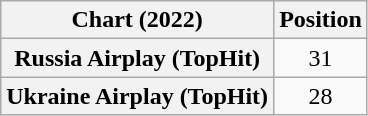<table class="wikitable sortable plainrowheaders" style="text-align:center;">
<tr>
<th scope="col">Chart (2022)</th>
<th scope="col">Position</th>
</tr>
<tr>
<th scope="row">Russia Airplay (TopHit)</th>
<td>31</td>
</tr>
<tr>
<th scope="row">Ukraine Airplay (TopHit)</th>
<td>28</td>
</tr>
</table>
